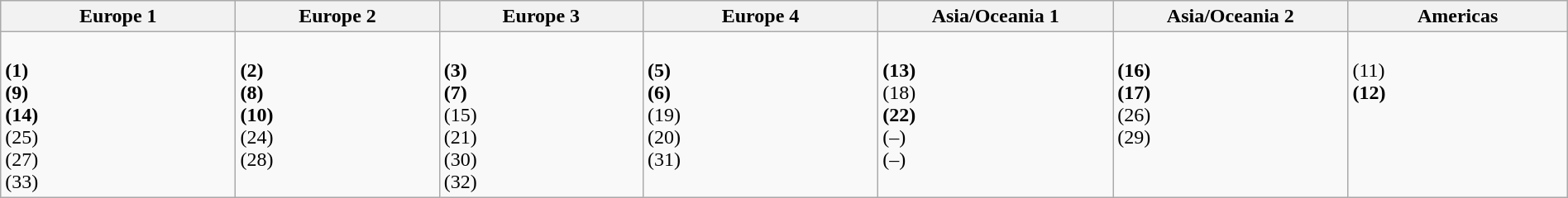<table class="wikitable" style="width:100%;">
<tr>
<th width=15%><strong>Europe 1</strong></th>
<th width=13%><strong>Europe 2</strong></th>
<th width=13%><strong>Europe 3</strong></th>
<th width=15%><strong>Europe 4</strong></th>
<th width=15%><strong>Asia/Oceania 1</strong></th>
<th width=15%><strong>Asia/Oceania 2</strong></th>
<th width=19%><strong>Americas</strong></th>
</tr>
<tr>
<td valign=top><br><strong> (1)</strong><br>
<strong> (9)</strong><br>
<strong> (14)</strong><br>
 (25)<br>
 (27)<br>
 (33)</td>
<td valign=top><br><strong> (2)</strong><br>
<strong> (8)</strong><br>
<strong> (10)</strong><br>
 (24)<br>
 (28)</td>
<td valign=top><br><strong> (3)</strong><br>
<strong> (7)</strong><br>
 (15)<br>
 (21)<br>
 (30)<br>
 (32)</td>
<td valign=top><br><strong> (5)</strong><br>
<strong> (6)</strong><br>
 (19)<br>
 (20)<br>
 (31)</td>
<td valign=top><br><strong> (13)</strong><br>
 (18)<br>
<strong> (22)</strong><br>
 (–)<br>
<s></s> (–)</td>
<td valign=top><br><strong> (16)</strong><br>
<strong> (17)</strong><br>
 (26)<br>
 (29)</td>
<td valign=top><br> (11)<br>
<strong> (12)</strong></td>
</tr>
</table>
